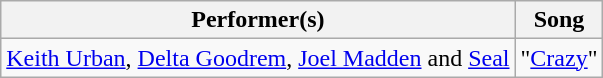<table class="wikitable plainrowheaders">
<tr>
<th scope="col">Performer(s)</th>
<th scope="col">Song</th>
</tr>
<tr>
<td scope="row"><a href='#'>Keith Urban</a>, <a href='#'>Delta Goodrem</a>, <a href='#'>Joel Madden</a> and <a href='#'>Seal</a></td>
<td>"<a href='#'>Crazy</a>"</td>
</tr>
</table>
